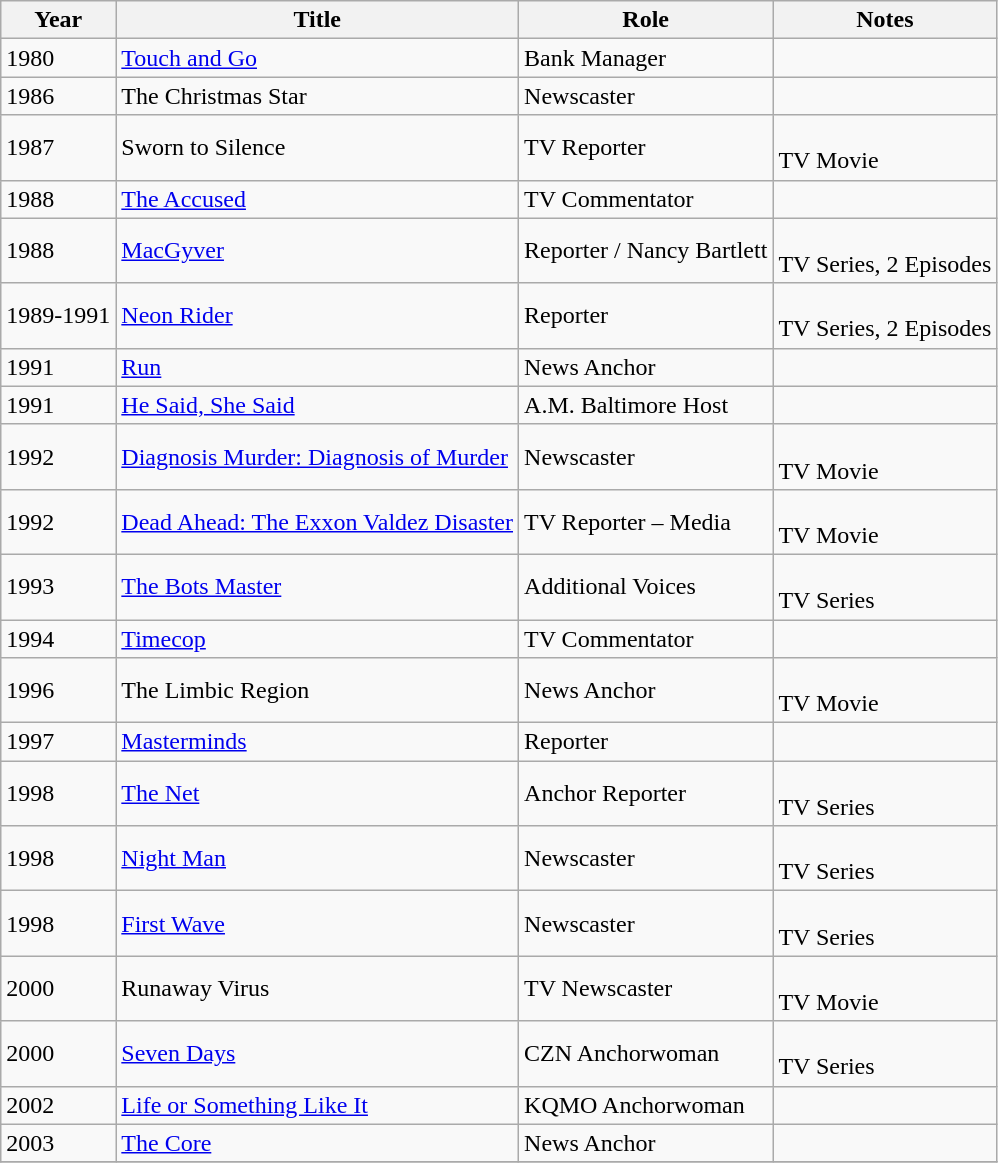<table class="wikitable">
<tr>
<th>Year</th>
<th>Title</th>
<th>Role</th>
<th>Notes</th>
</tr>
<tr>
<td>1980</td>
<td><a href='#'>Touch and Go</a></td>
<td>Bank Manager</td>
<td></td>
</tr>
<tr>
<td>1986</td>
<td>The Christmas Star</td>
<td>Newscaster</td>
<td></td>
</tr>
<tr>
<td>1987</td>
<td>Sworn to Silence</td>
<td>TV Reporter</td>
<td><br>TV Movie</td>
</tr>
<tr>
<td>1988</td>
<td><a href='#'>The Accused</a></td>
<td>TV Commentator</td>
<td></td>
</tr>
<tr>
<td>1988</td>
<td><a href='#'>MacGyver</a></td>
<td>Reporter / Nancy Bartlett</td>
<td><br>TV Series, 2 Episodes</td>
</tr>
<tr>
<td>1989-1991</td>
<td><a href='#'>Neon Rider</a></td>
<td>Reporter</td>
<td><br>TV Series, 2 Episodes</td>
</tr>
<tr>
<td>1991</td>
<td><a href='#'>Run</a></td>
<td>News Anchor</td>
<td></td>
</tr>
<tr>
<td>1991</td>
<td><a href='#'>He Said, She Said</a></td>
<td>A.M. Baltimore Host</td>
<td></td>
</tr>
<tr>
<td>1992</td>
<td><a href='#'>Diagnosis Murder: Diagnosis of Murder</a></td>
<td>Newscaster</td>
<td><br>TV Movie</td>
</tr>
<tr>
<td>1992</td>
<td><a href='#'>Dead Ahead: The Exxon Valdez Disaster</a></td>
<td>TV Reporter –  Media</td>
<td><br>TV Movie</td>
</tr>
<tr>
<td>1993</td>
<td><a href='#'>The Bots Master</a></td>
<td>Additional Voices</td>
<td><br>TV Series</td>
</tr>
<tr>
<td>1994</td>
<td><a href='#'>Timecop</a></td>
<td>TV Commentator</td>
<td></td>
</tr>
<tr>
<td>1996</td>
<td>The Limbic Region</td>
<td>News Anchor</td>
<td><br>TV Movie</td>
</tr>
<tr>
<td>1997</td>
<td><a href='#'>Masterminds</a></td>
<td>Reporter</td>
<td></td>
</tr>
<tr>
<td>1998</td>
<td><a href='#'>The Net</a></td>
<td>Anchor Reporter</td>
<td><br>TV Series</td>
</tr>
<tr>
<td>1998</td>
<td><a href='#'>Night Man</a></td>
<td>Newscaster</td>
<td><br>TV Series</td>
</tr>
<tr>
<td>1998</td>
<td><a href='#'>First Wave</a></td>
<td>Newscaster</td>
<td><br>TV Series</td>
</tr>
<tr>
<td>2000</td>
<td>Runaway Virus</td>
<td>TV Newscaster</td>
<td><br>TV Movie</td>
</tr>
<tr>
<td>2000</td>
<td><a href='#'>Seven Days</a></td>
<td>CZN Anchorwoman</td>
<td><br>TV Series</td>
</tr>
<tr>
<td>2002</td>
<td><a href='#'>Life or Something Like It</a></td>
<td>KQMO Anchorwoman</td>
<td></td>
</tr>
<tr>
<td>2003</td>
<td><a href='#'>The Core</a></td>
<td>News Anchor</td>
<td></td>
</tr>
<tr>
</tr>
</table>
